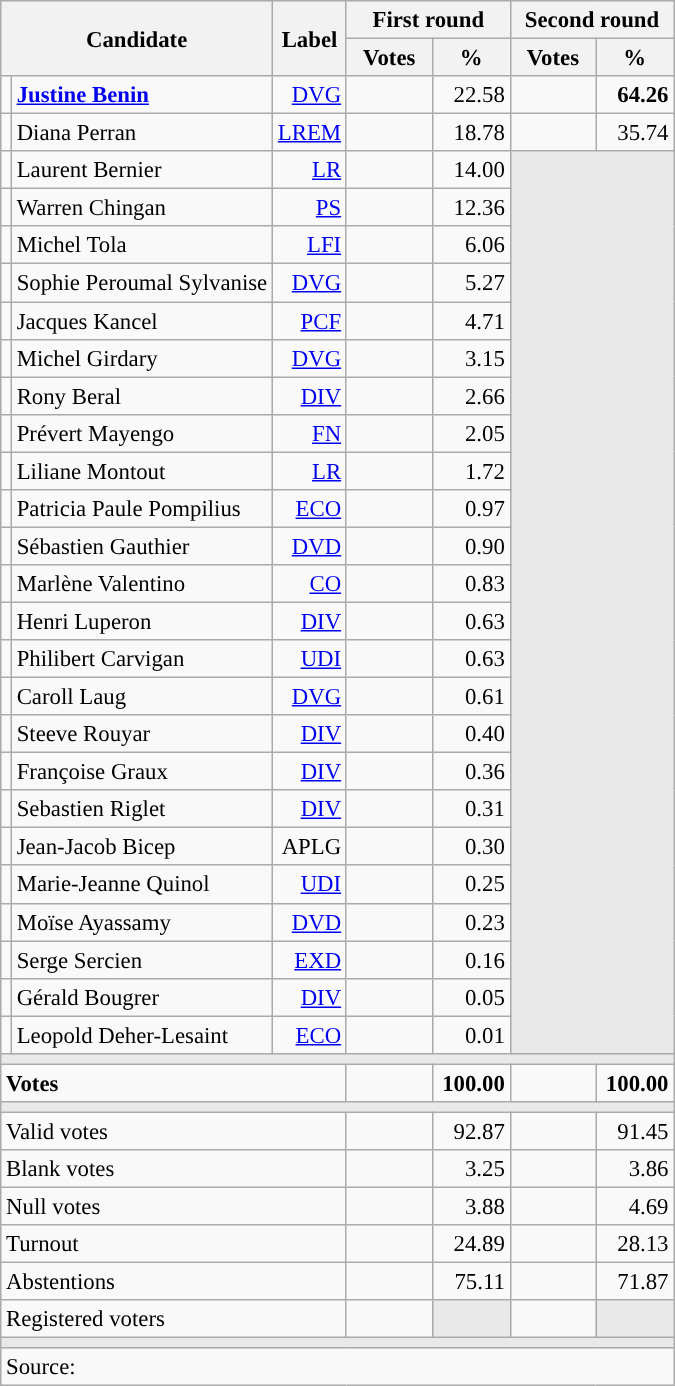<table class="wikitable" style="text-align:right;font-size:95%;">
<tr>
<th rowspan="2" colspan="2">Candidate</th>
<th rowspan="2">Label</th>
<th colspan="2">First round</th>
<th colspan="2">Second round</th>
</tr>
<tr>
<th style="width:50px;">Votes</th>
<th style="width:45px;">%</th>
<th style="width:50px;">Votes</th>
<th style="width:45px;">%</th>
</tr>
<tr>
<td style="color:inherit;background:"></td>
<td style="text-align:left;"><strong><a href='#'>Justine Benin</a></strong></td>
<td><a href='#'>DVG</a></td>
<td></td>
<td>22.58</td>
<td><strong></strong></td>
<td><strong>64.26</strong></td>
</tr>
<tr>
<td style="color:inherit;background:"></td>
<td style="text-align:left;">Diana Perran</td>
<td><a href='#'>LREM</a></td>
<td></td>
<td>18.78</td>
<td></td>
<td>35.74</td>
</tr>
<tr>
<td style="color:inherit;background:"></td>
<td style="text-align:left;">Laurent Bernier</td>
<td><a href='#'>LR</a></td>
<td></td>
<td>14.00</td>
<td colspan="2" rowspan="24" style="background:#E9E9E9;"></td>
</tr>
<tr>
<td style="color:inherit;background:"></td>
<td style="text-align:left;">Warren Chingan</td>
<td><a href='#'>PS</a></td>
<td></td>
<td>12.36</td>
</tr>
<tr>
<td style="color:inherit;background:"></td>
<td style="text-align:left;">Michel Tola</td>
<td><a href='#'>LFI</a></td>
<td></td>
<td>6.06</td>
</tr>
<tr>
<td style="color:inherit;background:"></td>
<td style="text-align:left;">Sophie Peroumal Sylvanise</td>
<td><a href='#'>DVG</a></td>
<td></td>
<td>5.27</td>
</tr>
<tr>
<td style="color:inherit;background:"></td>
<td style="text-align:left;">Jacques Kancel</td>
<td><a href='#'>PCF</a></td>
<td></td>
<td>4.71</td>
</tr>
<tr>
<td style="color:inherit;background:"></td>
<td style="text-align:left;">Michel Girdary</td>
<td><a href='#'>DVG</a></td>
<td></td>
<td>3.15</td>
</tr>
<tr>
<td style="color:inherit;background:"></td>
<td style="text-align:left;">Rony Beral</td>
<td><a href='#'>DIV</a></td>
<td></td>
<td>2.66</td>
</tr>
<tr>
<td style="color:inherit;background:"></td>
<td style="text-align:left;">Prévert Mayengo</td>
<td><a href='#'>FN</a></td>
<td></td>
<td>2.05</td>
</tr>
<tr>
<td style="color:inherit;background:"></td>
<td style="text-align:left;">Liliane Montout</td>
<td><a href='#'>LR</a></td>
<td></td>
<td>1.72</td>
</tr>
<tr>
<td style="color:inherit;background:"></td>
<td style="text-align:left;">Patricia Paule Pompilius</td>
<td><a href='#'>ECO</a></td>
<td></td>
<td>0.97</td>
</tr>
<tr>
<td style="color:inherit;background:"></td>
<td style="text-align:left;">Sébastien Gauthier</td>
<td><a href='#'>DVD</a></td>
<td></td>
<td>0.90</td>
</tr>
<tr>
<td style="color:inherit;background:"></td>
<td style="text-align:left;">Marlène Valentino</td>
<td><a href='#'>CO</a></td>
<td></td>
<td>0.83</td>
</tr>
<tr>
<td style="color:inherit;background:"></td>
<td style="text-align:left;">Henri Luperon</td>
<td><a href='#'>DIV</a></td>
<td></td>
<td>0.63</td>
</tr>
<tr>
<td style="color:inherit;background:"></td>
<td style="text-align:left;">Philibert Carvigan</td>
<td><a href='#'>UDI</a></td>
<td></td>
<td>0.63</td>
</tr>
<tr>
<td style="color:inherit;background:"></td>
<td style="text-align:left;">Caroll Laug</td>
<td><a href='#'>DVG</a></td>
<td></td>
<td>0.61</td>
</tr>
<tr>
<td style="color:inherit;background:"></td>
<td style="text-align:left;">Steeve Rouyar</td>
<td><a href='#'>DIV</a></td>
<td></td>
<td>0.40</td>
</tr>
<tr>
<td style="color:inherit;background:"></td>
<td style="text-align:left;">Françoise Graux</td>
<td><a href='#'>DIV</a></td>
<td></td>
<td>0.36</td>
</tr>
<tr>
<td style="color:inherit;background:"></td>
<td style="text-align:left;">Sebastien Riglet</td>
<td><a href='#'>DIV</a></td>
<td></td>
<td>0.31</td>
</tr>
<tr>
<td style="color:inherit;background:"></td>
<td style="text-align:left;">Jean-Jacob Bicep</td>
<td>APLG</td>
<td></td>
<td>0.30</td>
</tr>
<tr>
<td style="color:inherit;background:"></td>
<td style="text-align:left;">Marie-Jeanne Quinol</td>
<td><a href='#'>UDI</a></td>
<td></td>
<td>0.25</td>
</tr>
<tr>
<td style="color:inherit;background:"></td>
<td style="text-align:left;">Moïse Ayassamy</td>
<td><a href='#'>DVD</a></td>
<td></td>
<td>0.23</td>
</tr>
<tr>
<td style="color:inherit;background:"></td>
<td style="text-align:left;">Serge Sercien</td>
<td><a href='#'>EXD</a></td>
<td></td>
<td>0.16</td>
</tr>
<tr>
<td style="color:inherit;background:"></td>
<td style="text-align:left;">Gérald Bougrer</td>
<td><a href='#'>DIV</a></td>
<td></td>
<td>0.05</td>
</tr>
<tr>
<td style="color:inherit;background:"></td>
<td style="text-align:left;">Leopold Deher-Lesaint</td>
<td><a href='#'>ECO</a></td>
<td></td>
<td>0.01</td>
</tr>
<tr>
<td colspan="7" style="background:#E9E9E9;"></td>
</tr>
<tr style="font-weight:bold;">
<td colspan="3" style="text-align:left;">Votes</td>
<td></td>
<td>100.00</td>
<td></td>
<td>100.00</td>
</tr>
<tr>
<td colspan="7" style="background:#E9E9E9;"></td>
</tr>
<tr>
<td colspan="3" style="text-align:left;">Valid votes</td>
<td></td>
<td>92.87</td>
<td></td>
<td>91.45</td>
</tr>
<tr>
<td colspan="3" style="text-align:left;">Blank votes</td>
<td></td>
<td>3.25</td>
<td></td>
<td>3.86</td>
</tr>
<tr>
<td colspan="3" style="text-align:left;">Null votes</td>
<td></td>
<td>3.88</td>
<td></td>
<td>4.69</td>
</tr>
<tr>
<td colspan="3" style="text-align:left;">Turnout</td>
<td></td>
<td>24.89</td>
<td></td>
<td>28.13</td>
</tr>
<tr>
<td colspan="3" style="text-align:left;">Abstentions</td>
<td></td>
<td>75.11</td>
<td></td>
<td>71.87</td>
</tr>
<tr>
<td colspan="3" style="text-align:left;">Registered voters</td>
<td></td>
<td style="background:#E9E9E9;"></td>
<td></td>
<td style="background:#E9E9E9;"></td>
</tr>
<tr>
<td colspan="7" style="background:#E9E9E9;"></td>
</tr>
<tr>
<td colspan="7" style="text-align:left;">Source: </td>
</tr>
</table>
